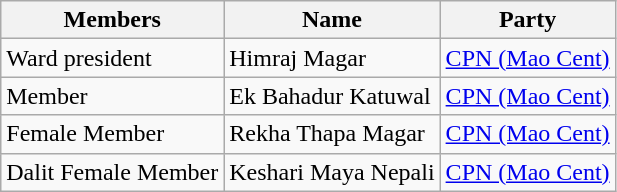<table class="wikitable">
<tr>
<th>Members</th>
<th>Name</th>
<th>Party</th>
</tr>
<tr>
<td>Ward president</td>
<td>Himraj Magar</td>
<td><a href='#'>CPN (Mao Cent)</a></td>
</tr>
<tr>
<td>Member</td>
<td>Ek Bahadur Katuwal</td>
<td><a href='#'>CPN (Mao Cent)</a></td>
</tr>
<tr>
<td>Female Member</td>
<td>Rekha Thapa Magar</td>
<td><a href='#'>CPN (Mao Cent)</a></td>
</tr>
<tr>
<td>Dalit Female Member</td>
<td>Keshari Maya Nepali</td>
<td><a href='#'>CPN (Mao Cent)</a></td>
</tr>
</table>
